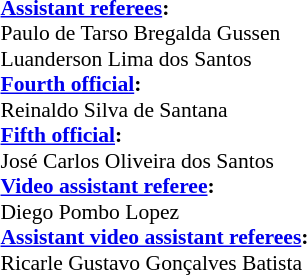<table width=50% style="font-size: 90%">
<tr>
<td><br><strong><a href='#'>Assistant referees</a>:</strong>
<br>Paulo de Tarso Bregalda Gussen
<br>Luanderson Lima dos Santos
<br><strong><a href='#'>Fourth official</a>:</strong>
<br>Reinaldo Silva de Santana
<br><strong><a href='#'>Fifth official</a>:</strong>
<br>José Carlos Oliveira dos Santos
<br><strong><a href='#'>Video assistant referee</a>:</strong>
<br>Diego Pombo Lopez
<br><strong><a href='#'>Assistant video assistant referees</a>:</strong>
<br>Ricarle Gustavo Gonçalves Batista</td>
</tr>
</table>
